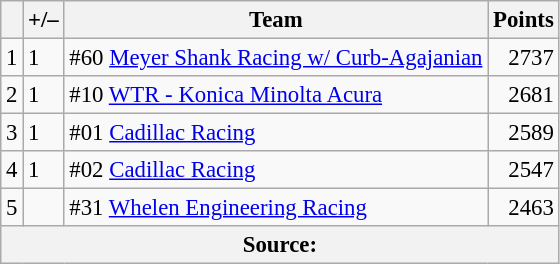<table class="wikitable" style="font-size: 95%;">
<tr>
<th scope="col"></th>
<th scope="col">+/–</th>
<th scope="col">Team</th>
<th scope="col">Points</th>
</tr>
<tr>
<td align=center>1</td>
<td align="left"> 1</td>
<td> #60 <a href='#'>Meyer Shank Racing w/ Curb-Agajanian</a></td>
<td align=right>2737</td>
</tr>
<tr>
<td align=center>2</td>
<td align="left"> 1</td>
<td> #10 <a href='#'>WTR - Konica Minolta Acura</a></td>
<td align=right>2681</td>
</tr>
<tr>
<td align=center>3</td>
<td align="left"> 1</td>
<td> #01 <a href='#'>Cadillac Racing</a></td>
<td align=right>2589</td>
</tr>
<tr>
<td align=center>4</td>
<td align="left"> 1</td>
<td> #02 <a href='#'>Cadillac Racing</a></td>
<td align=right>2547</td>
</tr>
<tr>
<td align=center>5</td>
<td align="left"></td>
<td> #31 <a href='#'>Whelen Engineering Racing</a></td>
<td align=right>2463</td>
</tr>
<tr>
<th colspan=5>Source:</th>
</tr>
</table>
